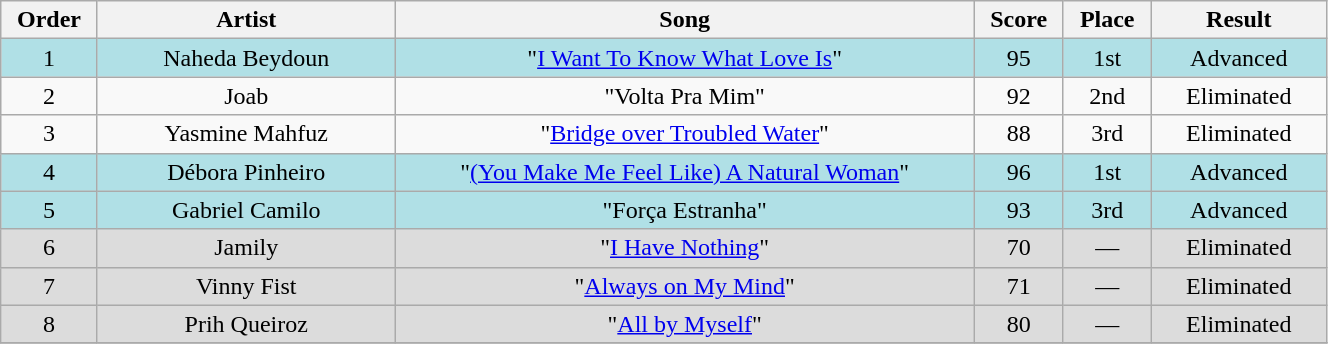<table class="wikitable" style="text-align:center; width:70%;">
<tr>
<th scope="col" width="05%">Order</th>
<th scope="col" width="17%">Artist</th>
<th scope="col" width="33%">Song</th>
<th scope="col" width="05%">Score</th>
<th scope="col" width="05%">Place</th>
<th scope="col" width="10%">Result</th>
</tr>
<tr bgcolor=B0E0E6>
<td>1</td>
<td>Naheda Beydoun</td>
<td>"<a href='#'>I Want To Know What Love Is</a>"</td>
<td>95</td>
<td>1st</td>
<td>Advanced</td>
</tr>
<tr>
<td>2</td>
<td>Joab</td>
<td>"Volta Pra Mim"</td>
<td>92</td>
<td>2nd</td>
<td>Eliminated</td>
</tr>
<tr>
<td>3</td>
<td>Yasmine Mahfuz</td>
<td>"<a href='#'>Bridge over Troubled Water</a>"</td>
<td>88</td>
<td>3rd</td>
<td>Eliminated</td>
</tr>
<tr bgcolor=B0E0E6>
<td>4</td>
<td>Débora Pinheiro</td>
<td>"<a href='#'>(You Make Me Feel Like) A Natural Woman</a>"</td>
<td>96</td>
<td>1st</td>
<td>Advanced</td>
</tr>
<tr bgcolor=B0E0E6>
<td>5</td>
<td>Gabriel Camilo</td>
<td>"Força Estranha"</td>
<td>93</td>
<td>3rd</td>
<td>Advanced</td>
</tr>
<tr bgcolor=DCDCDC>
<td>6</td>
<td>Jamily</td>
<td>"<a href='#'>I Have Nothing</a>"</td>
<td>70</td>
<td>—</td>
<td>Eliminated</td>
</tr>
<tr bgcolor=DCDCDC>
<td>7</td>
<td>Vinny Fist</td>
<td>"<a href='#'>Always on My Mind</a>"</td>
<td>71</td>
<td>—</td>
<td>Eliminated</td>
</tr>
<tr bgcolor=DCDCDC>
<td>8</td>
<td>Prih Queiroz</td>
<td>"<a href='#'>All by Myself</a>"</td>
<td>80</td>
<td>—</td>
<td>Eliminated</td>
</tr>
<tr>
</tr>
</table>
